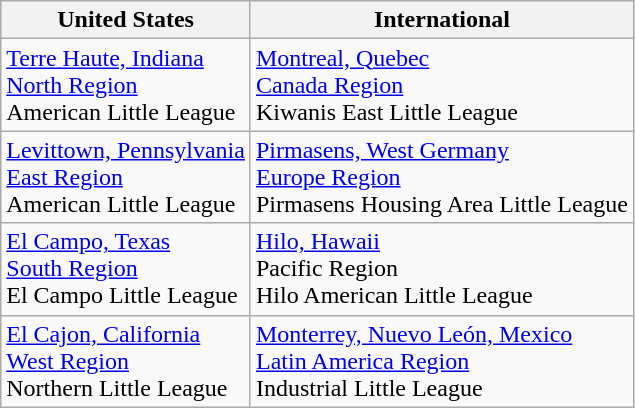<table class="wikitable">
<tr>
<th>United States</th>
<th>International</th>
</tr>
<tr>
<td> <a href='#'>Terre Haute, Indiana</a><br><a href='#'>North Region</a><br>American Little League</td>
<td> <a href='#'>Montreal, Quebec</a><br><a href='#'>Canada Region</a><br>Kiwanis East Little League</td>
</tr>
<tr>
<td> <a href='#'>Levittown, Pennsylvania</a><br><a href='#'>East Region</a><br>American Little League</td>
<td> <a href='#'>Pirmasens, West Germany</a><br><a href='#'>Europe Region</a><br>Pirmasens Housing Area Little League</td>
</tr>
<tr>
<td> <a href='#'>El Campo, Texas</a><br><a href='#'>South Region</a><br>El Campo Little League</td>
<td> <a href='#'>Hilo, Hawaii</a><br>Pacific Region<br>Hilo American Little League</td>
</tr>
<tr>
<td> <a href='#'>El Cajon, California</a><br><a href='#'>West Region</a><br>Northern Little League</td>
<td> <a href='#'>Monterrey, Nuevo León, Mexico</a><br><a href='#'>Latin America Region</a><br>Industrial Little League</td>
</tr>
</table>
